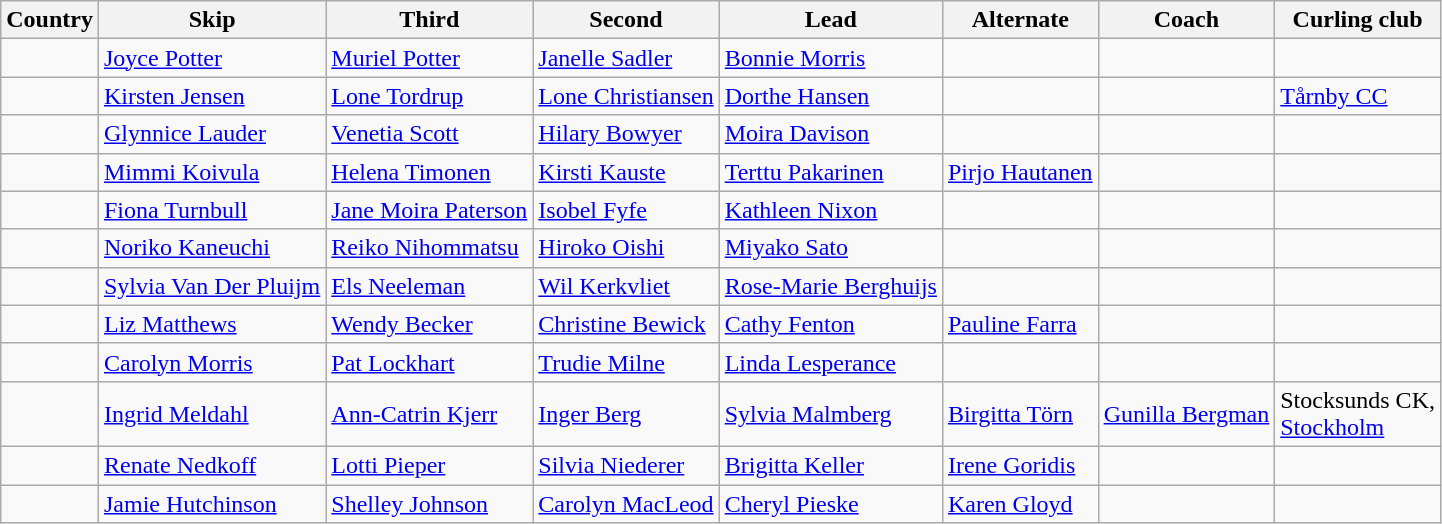<table class="wikitable">
<tr>
<th>Country</th>
<th>Skip</th>
<th>Third</th>
<th>Second</th>
<th>Lead</th>
<th>Alternate</th>
<th>Coach</th>
<th>Curling club</th>
</tr>
<tr>
<td></td>
<td><a href='#'>Joyce Potter</a></td>
<td><a href='#'>Muriel Potter</a></td>
<td><a href='#'>Janelle Sadler</a></td>
<td><a href='#'>Bonnie Morris</a></td>
<td></td>
<td></td>
<td></td>
</tr>
<tr>
<td></td>
<td><a href='#'>Kirsten Jensen</a></td>
<td><a href='#'>Lone Tordrup</a></td>
<td><a href='#'>Lone Christiansen</a></td>
<td><a href='#'>Dorthe Hansen</a></td>
<td></td>
<td></td>
<td><a href='#'>Tårnby CC</a></td>
</tr>
<tr>
<td></td>
<td><a href='#'>Glynnice Lauder</a></td>
<td><a href='#'>Venetia Scott</a></td>
<td><a href='#'>Hilary Bowyer</a></td>
<td><a href='#'>Moira Davison</a></td>
<td></td>
<td></td>
<td></td>
</tr>
<tr>
<td></td>
<td><a href='#'>Mimmi Koivula</a></td>
<td><a href='#'>Helena Timonen</a></td>
<td><a href='#'>Kirsti Kauste</a></td>
<td><a href='#'>Terttu Pakarinen</a></td>
<td><a href='#'>Pirjo Hautanen</a></td>
<td></td>
<td></td>
</tr>
<tr>
<td></td>
<td><a href='#'>Fiona Turnbull</a></td>
<td><a href='#'>Jane Moira Paterson</a></td>
<td><a href='#'>Isobel Fyfe</a></td>
<td><a href='#'>Kathleen Nixon</a></td>
<td></td>
<td></td>
<td></td>
</tr>
<tr>
<td></td>
<td><a href='#'>Noriko Kaneuchi</a></td>
<td><a href='#'>Reiko Nihommatsu</a></td>
<td><a href='#'>Hiroko Oishi</a></td>
<td><a href='#'>Miyako Sato</a></td>
<td></td>
<td></td>
<td></td>
</tr>
<tr>
<td></td>
<td><a href='#'>Sylvia Van Der Pluijm</a></td>
<td><a href='#'>Els Neeleman</a></td>
<td><a href='#'>Wil Kerkvliet</a></td>
<td><a href='#'>Rose-Marie Berghuijs</a></td>
<td></td>
<td></td>
<td></td>
</tr>
<tr>
<td></td>
<td><a href='#'>Liz Matthews</a></td>
<td><a href='#'>Wendy Becker</a></td>
<td><a href='#'>Christine Bewick</a></td>
<td><a href='#'>Cathy Fenton</a></td>
<td><a href='#'>Pauline Farra</a></td>
<td></td>
<td></td>
</tr>
<tr>
<td></td>
<td><a href='#'>Carolyn Morris</a></td>
<td><a href='#'>Pat Lockhart</a></td>
<td><a href='#'>Trudie Milne</a></td>
<td><a href='#'>Linda Lesperance</a></td>
<td></td>
<td></td>
<td></td>
</tr>
<tr>
<td></td>
<td><a href='#'>Ingrid Meldahl</a></td>
<td><a href='#'>Ann-Catrin Kjerr</a></td>
<td><a href='#'>Inger Berg</a></td>
<td><a href='#'>Sylvia Malmberg</a></td>
<td><a href='#'>Birgitta Törn</a></td>
<td><a href='#'>Gunilla Bergman</a></td>
<td>Stocksunds CK,<br><a href='#'>Stockholm</a></td>
</tr>
<tr>
<td></td>
<td><a href='#'>Renate Nedkoff</a></td>
<td><a href='#'>Lotti Pieper</a></td>
<td><a href='#'>Silvia Niederer</a></td>
<td><a href='#'>Brigitta Keller</a></td>
<td><a href='#'>Irene Goridis</a></td>
<td></td>
<td></td>
</tr>
<tr>
<td></td>
<td><a href='#'>Jamie Hutchinson</a></td>
<td><a href='#'>Shelley Johnson</a></td>
<td><a href='#'>Carolyn MacLeod</a></td>
<td><a href='#'>Cheryl Pieske</a></td>
<td><a href='#'>Karen Gloyd</a></td>
<td></td>
<td></td>
</tr>
</table>
